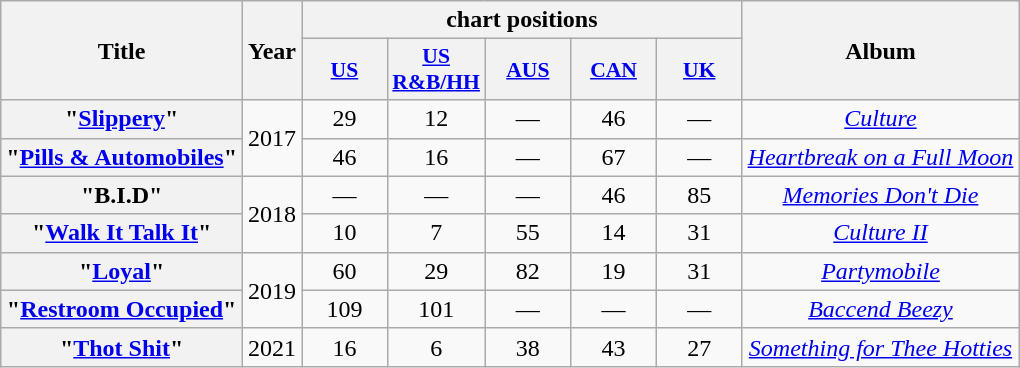<table class="wikitable plainrowheaders" style="text-align:center;">
<tr>
<th rowspan="2">Title</th>
<th rowspan="2">Year</th>
<th colspan="5">chart positions</th>
<th rowspan="2">Album</th>
</tr>
<tr>
<th scope="col" style="width:3.5em;font-size:90%;"><a href='#'>US</a></th>
<th scope="col" style="width:3.5em;font-size:90%;"><a href='#'>US<br>R&B/HH</a></th>
<th scope="col" style="width:3.5em;font-size:90%;"><a href='#'>AUS</a></th>
<th scope="col" style="width:3.5em;font-size:90%;"><a href='#'>CAN</a></th>
<th scope="col" style="width:3.5em;font-size:90%;"><a href='#'>UK</a></th>
</tr>
<tr>
<th scope="row">"<a href='#'>Slippery</a>"<br></th>
<td rowspan="2">2017</td>
<td>29</td>
<td>12</td>
<td>—</td>
<td>46</td>
<td>—</td>
<td><em><a href='#'>Culture</a></em></td>
</tr>
<tr>
<th scope="row">"<a href='#'>Pills & Automobiles</a>"<br></th>
<td>46</td>
<td>16</td>
<td>—</td>
<td>67</td>
<td>—</td>
<td><em><a href='#'>Heartbreak on a Full Moon</a></em></td>
</tr>
<tr>
<th scope="row">"B.I.D"<br></th>
<td rowspan="2">2018</td>
<td>—</td>
<td>—</td>
<td>—</td>
<td>46</td>
<td>85</td>
<td><em><a href='#'>Memories Don't Die</a></em></td>
</tr>
<tr>
<th scope="row">"<a href='#'>Walk It Talk It</a>"<br></th>
<td>10</td>
<td>7</td>
<td>55</td>
<td>14</td>
<td>31</td>
<td><em><a href='#'>Culture II</a></em></td>
</tr>
<tr>
<th scope="row">"<a href='#'>Loyal</a>"<br></th>
<td rowspan="2">2019</td>
<td>60</td>
<td>29</td>
<td>82</td>
<td>19</td>
<td>31</td>
<td><em><a href='#'>Partymobile</a></em></td>
</tr>
<tr>
<th scope="row">"<a href='#'>Restroom Occupied</a>"<br></th>
<td>109</td>
<td>101</td>
<td>—</td>
<td>—</td>
<td>—</td>
<td><em><a href='#'>Baccend Beezy</a></em></td>
</tr>
<tr>
<th scope="row">"<a href='#'>Thot Shit</a>"<br></th>
<td>2021</td>
<td>16</td>
<td>6</td>
<td>38</td>
<td>43</td>
<td>27</td>
<td><em><a href='#'>Something for Thee Hotties</a></em></td>
</tr>
</table>
